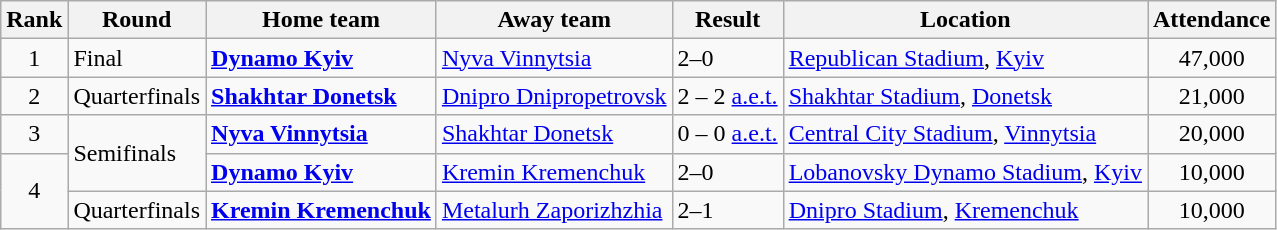<table class="wikitable" style="text-align:center">
<tr>
<th>Rank</th>
<th>Round</th>
<th>Home team</th>
<th>Away team</th>
<th>Result</th>
<th>Location</th>
<th>Attendance</th>
</tr>
<tr>
<td>1</td>
<td align=left>Final</td>
<td align=left><strong><a href='#'>Dynamo Kyiv</a></strong></td>
<td align=left><a href='#'>Nyva Vinnytsia</a></td>
<td align=left>2–0</td>
<td align=left><a href='#'>Republican Stadium</a>, <a href='#'>Kyiv</a></td>
<td>47,000</td>
</tr>
<tr>
<td>2</td>
<td align=left>Quarterfinals</td>
<td align=left><strong><a href='#'>Shakhtar Donetsk</a></strong></td>
<td align=left><a href='#'>Dnipro Dnipropetrovsk</a></td>
<td align=left>2 – 2 <a href='#'>a.e.t.</a></td>
<td align=left><a href='#'>Shakhtar Stadium</a>, <a href='#'>Donetsk</a></td>
<td>21,000</td>
</tr>
<tr>
<td>3</td>
<td align=left rowspan=2>Semifinals</td>
<td align=left><strong><a href='#'>Nyva Vinnytsia</a></strong></td>
<td align=left><a href='#'>Shakhtar Donetsk</a></td>
<td align=left>0 – 0 <a href='#'>a.e.t.</a></td>
<td align=left><a href='#'>Central City Stadium</a>, <a href='#'>Vinnytsia</a></td>
<td>20,000</td>
</tr>
<tr>
<td rowspan=2>4</td>
<td align=left><strong><a href='#'>Dynamo Kyiv</a></strong></td>
<td align=left><a href='#'>Kremin Kremenchuk</a></td>
<td align=left>2–0</td>
<td align=left><a href='#'>Lobanovsky Dynamo Stadium</a>, <a href='#'>Kyiv</a></td>
<td>10,000</td>
</tr>
<tr>
<td align=left>Quarterfinals</td>
<td align=left><strong><a href='#'>Kremin Kremenchuk</a></strong></td>
<td align=left><a href='#'>Metalurh Zaporizhzhia</a></td>
<td align=left>2–1</td>
<td align=left><a href='#'>Dnipro Stadium</a>, <a href='#'>Kremenchuk</a></td>
<td>10,000</td>
</tr>
</table>
